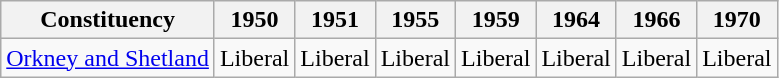<table class="wikitable sortable">
<tr>
<th>Constituency</th>
<th>1950</th>
<th>1951</th>
<th>1955</th>
<th>1959</th>
<th>1964</th>
<th>1966</th>
<th>1970</th>
</tr>
<tr>
<td><a href='#'>Orkney and Shetland</a></td>
<td bgcolor=>Liberal</td>
<td bgcolor=>Liberal</td>
<td bgcolor=>Liberal</td>
<td bgcolor=>Liberal</td>
<td bgcolor=>Liberal</td>
<td bgcolor=>Liberal</td>
<td bgcolor=>Liberal</td>
</tr>
</table>
